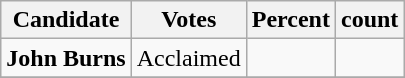<table class="wikitable">
<tr>
<th>Candidate</th>
<th>Votes</th>
<th>Percent</th>
<th>count</th>
</tr>
<tr>
<td style="font-weight:bold;">John Burns</td>
<td style="text-align:right;">Acclaimed</td>
<td style="text-align:right;"></td>
<td style="text-align:right;"></td>
</tr>
<tr>
</tr>
</table>
